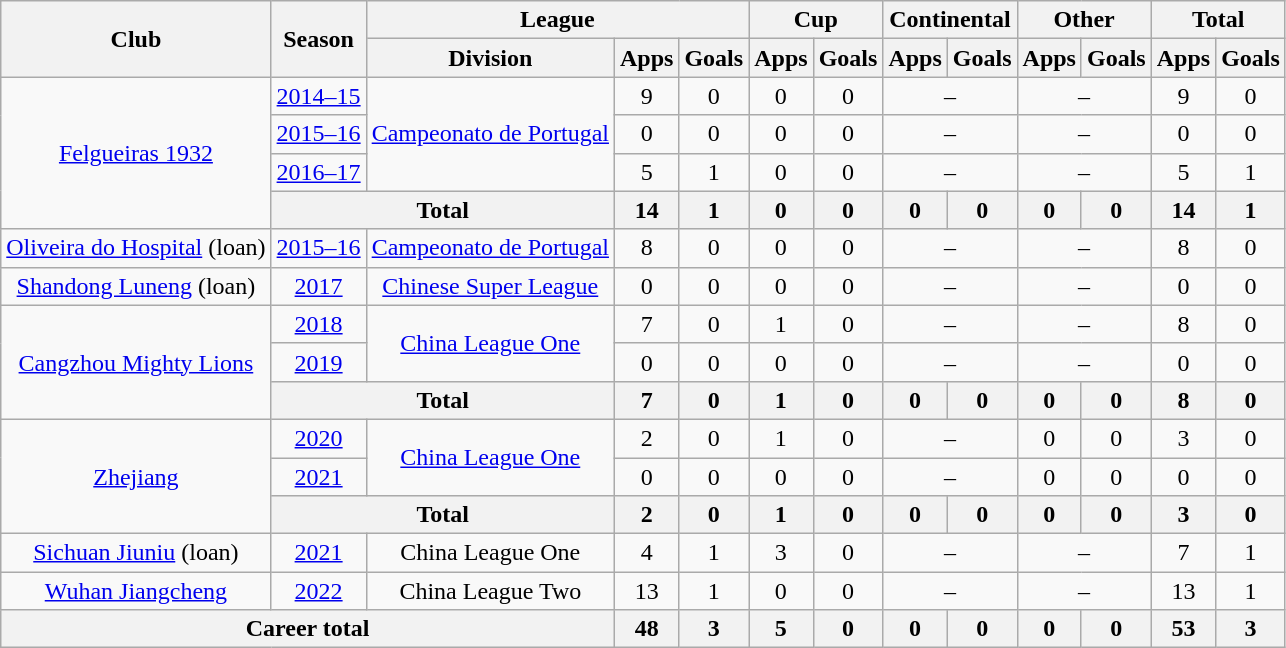<table class="wikitable" style="text-align: center">
<tr>
<th rowspan="2">Club</th>
<th rowspan="2">Season</th>
<th colspan="3">League</th>
<th colspan="2">Cup</th>
<th colspan="2">Continental</th>
<th colspan="2">Other</th>
<th colspan="2">Total</th>
</tr>
<tr>
<th>Division</th>
<th>Apps</th>
<th>Goals</th>
<th>Apps</th>
<th>Goals</th>
<th>Apps</th>
<th>Goals</th>
<th>Apps</th>
<th>Goals</th>
<th>Apps</th>
<th>Goals</th>
</tr>
<tr>
<td rowspan="4"><a href='#'>Felgueiras 1932</a></td>
<td><a href='#'>2014–15</a></td>
<td rowspan="3"><a href='#'>Campeonato de Portugal</a></td>
<td>9</td>
<td>0</td>
<td>0</td>
<td>0</td>
<td colspan="2">–</td>
<td colspan="2">–</td>
<td>9</td>
<td>0</td>
</tr>
<tr>
<td><a href='#'>2015–16</a></td>
<td>0</td>
<td>0</td>
<td>0</td>
<td>0</td>
<td colspan="2">–</td>
<td colspan="2">–</td>
<td>0</td>
<td>0</td>
</tr>
<tr>
<td><a href='#'>2016–17</a></td>
<td>5</td>
<td>1</td>
<td>0</td>
<td>0</td>
<td colspan="2">–</td>
<td colspan="2">–</td>
<td>5</td>
<td>1</td>
</tr>
<tr>
<th colspan=2>Total</th>
<th>14</th>
<th>1</th>
<th>0</th>
<th>0</th>
<th>0</th>
<th>0</th>
<th>0</th>
<th>0</th>
<th>14</th>
<th>1</th>
</tr>
<tr>
<td><a href='#'>Oliveira do Hospital</a> (loan)</td>
<td><a href='#'>2015–16</a></td>
<td><a href='#'>Campeonato de Portugal</a></td>
<td>8</td>
<td>0</td>
<td>0</td>
<td>0</td>
<td colspan="2">–</td>
<td colspan="2">–</td>
<td>8</td>
<td>0</td>
</tr>
<tr>
<td><a href='#'>Shandong Luneng</a> (loan)</td>
<td><a href='#'>2017</a></td>
<td><a href='#'>Chinese Super League</a></td>
<td>0</td>
<td>0</td>
<td>0</td>
<td>0</td>
<td colspan="2">–</td>
<td colspan="2">–</td>
<td>0</td>
<td>0</td>
</tr>
<tr>
<td rowspan="3"><a href='#'>Cangzhou Mighty Lions</a></td>
<td><a href='#'>2018</a></td>
<td rowspan="2"><a href='#'>China League One</a></td>
<td>7</td>
<td>0</td>
<td>1</td>
<td>0</td>
<td colspan="2">–</td>
<td colspan="2">–</td>
<td>8</td>
<td>0</td>
</tr>
<tr>
<td><a href='#'>2019</a></td>
<td>0</td>
<td>0</td>
<td>0</td>
<td>0</td>
<td colspan="2">–</td>
<td colspan="2">–</td>
<td>0</td>
<td>0</td>
</tr>
<tr>
<th colspan=2>Total</th>
<th>7</th>
<th>0</th>
<th>1</th>
<th>0</th>
<th>0</th>
<th>0</th>
<th>0</th>
<th>0</th>
<th>8</th>
<th>0</th>
</tr>
<tr>
<td rowspan="3"><a href='#'>Zhejiang</a></td>
<td><a href='#'>2020</a></td>
<td rowspan="2"><a href='#'>China League One</a></td>
<td>2</td>
<td>0</td>
<td>1</td>
<td>0</td>
<td colspan="2">–</td>
<td>0</td>
<td>0</td>
<td>3</td>
<td>0</td>
</tr>
<tr>
<td><a href='#'>2021</a></td>
<td>0</td>
<td>0</td>
<td>0</td>
<td>0</td>
<td colspan="2">–</td>
<td>0</td>
<td>0</td>
<td>0</td>
<td>0</td>
</tr>
<tr>
<th colspan=2>Total</th>
<th>2</th>
<th>0</th>
<th>1</th>
<th>0</th>
<th>0</th>
<th>0</th>
<th>0</th>
<th>0</th>
<th>3</th>
<th>0</th>
</tr>
<tr>
<td><a href='#'>Sichuan Jiuniu</a> (loan)</td>
<td><a href='#'>2021</a></td>
<td>China League One</td>
<td>4</td>
<td>1</td>
<td>3</td>
<td>0</td>
<td colspan="2">–</td>
<td colspan="2">–</td>
<td>7</td>
<td>1</td>
</tr>
<tr>
<td><a href='#'>Wuhan Jiangcheng</a></td>
<td><a href='#'>2022</a></td>
<td>China League Two</td>
<td>13</td>
<td>1</td>
<td>0</td>
<td>0</td>
<td colspan="2">–</td>
<td colspan="2">–</td>
<td>13</td>
<td>1</td>
</tr>
<tr>
<th colspan=3>Career total</th>
<th>48</th>
<th>3</th>
<th>5</th>
<th>0</th>
<th>0</th>
<th>0</th>
<th>0</th>
<th>0</th>
<th>53</th>
<th>3</th>
</tr>
</table>
